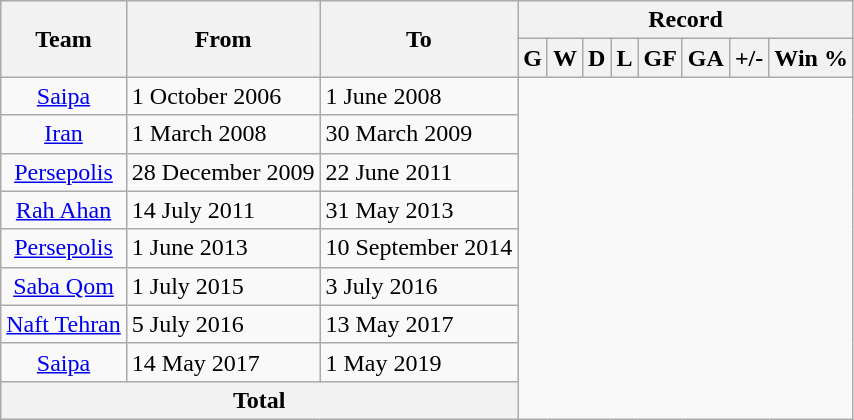<table class="wikitable" style="text-align: center">
<tr>
<th rowspan=2>Team</th>
<th rowspan=2>From</th>
<th rowspan=2>To</th>
<th colspan=8>Record</th>
</tr>
<tr>
<th>G</th>
<th>W</th>
<th>D</th>
<th>L</th>
<th>GF</th>
<th>GA</th>
<th>+/-</th>
<th>Win %</th>
</tr>
<tr>
<td><a href='#'>Saipa</a></td>
<td align="left">1 October 2006</td>
<td align="left">1 June 2008<br></td>
</tr>
<tr>
<td><a href='#'>Iran</a></td>
<td align="left">1 March 2008</td>
<td align="left">30 March 2009<br></td>
</tr>
<tr>
<td><a href='#'>Persepolis</a></td>
<td align="left">28 December 2009</td>
<td align="left">22 June 2011<br></td>
</tr>
<tr>
<td><a href='#'>Rah Ahan</a></td>
<td align="left">14 July 2011</td>
<td align="left">31 May 2013<br></td>
</tr>
<tr>
<td><a href='#'>Persepolis</a></td>
<td align="left">1 June 2013</td>
<td align="left">10 September 2014<br></td>
</tr>
<tr>
<td><a href='#'>Saba Qom</a></td>
<td align="left">1 July 2015</td>
<td align="left">3 July 2016<br></td>
</tr>
<tr>
<td><a href='#'>Naft Tehran</a></td>
<td align="left">5 July 2016</td>
<td align="left">13 May 2017<br></td>
</tr>
<tr>
<td><a href='#'>Saipa</a></td>
<td align="left">14 May 2017</td>
<td align="left">1 May 2019<br></td>
</tr>
<tr>
<th colspan=3>Total<br></th>
</tr>
</table>
